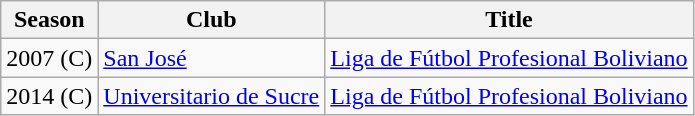<table class="wikitable">
<tr>
<th>Season</th>
<th>Club</th>
<th>Title</th>
</tr>
<tr>
<td>2007 (C)</td>
<td><a href='#'>San José</a></td>
<td><a href='#'>Liga de Fútbol Profesional Boliviano</a></td>
</tr>
<tr>
<td>2014 (C)</td>
<td><a href='#'>Universitario de Sucre</a></td>
<td><a href='#'>Liga de Fútbol Profesional Boliviano</a></td>
</tr>
</table>
